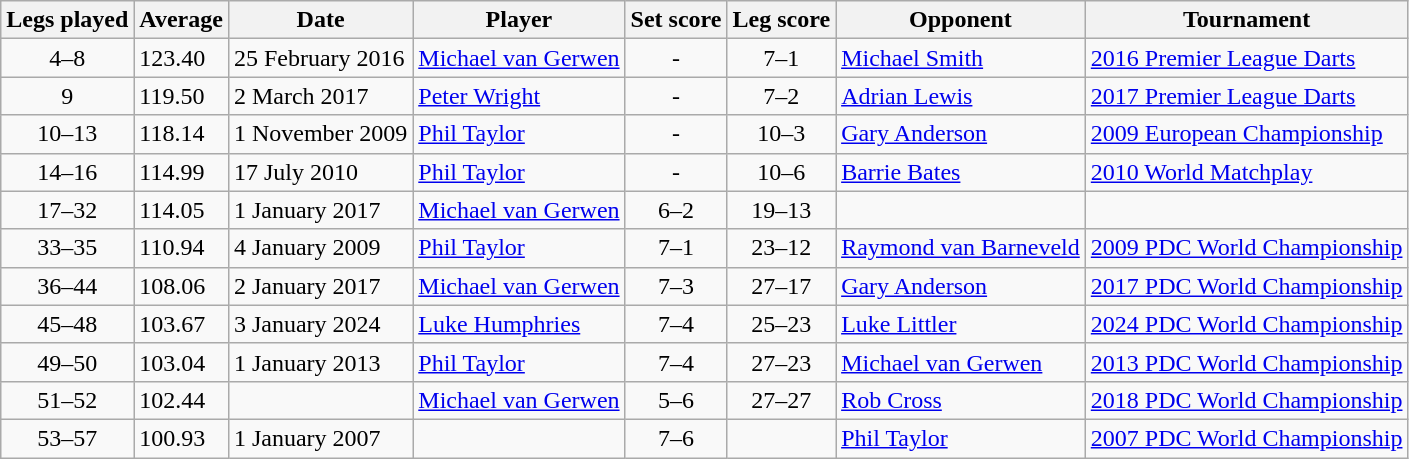<table class="wikitable">
<tr>
<th>Legs played</th>
<th>Average</th>
<th>Date</th>
<th>Player</th>
<th>Set score</th>
<th>Leg score</th>
<th>Opponent</th>
<th>Tournament</th>
</tr>
<tr>
<td align=center>4–8</td>
<td>123.40</td>
<td>25 February 2016</td>
<td> <a href='#'>Michael van Gerwen</a></td>
<td align=center>-</td>
<td align=center>7–1</td>
<td> <a href='#'>Michael Smith</a></td>
<td><a href='#'>2016 Premier League Darts</a></td>
</tr>
<tr>
<td align=center>9</td>
<td>119.50</td>
<td>2 March 2017</td>
<td> <a href='#'>Peter Wright</a></td>
<td align=center>-</td>
<td align=center>7–2</td>
<td> <a href='#'>Adrian Lewis</a></td>
<td><a href='#'>2017 Premier League Darts</a></td>
</tr>
<tr>
<td align=center>10–13</td>
<td>118.14</td>
<td>1 November 2009</td>
<td> <a href='#'>Phil Taylor</a></td>
<td align=center>-</td>
<td align=center>10–3</td>
<td> <a href='#'>Gary Anderson</a></td>
<td><a href='#'>2009 European Championship</a></td>
</tr>
<tr>
<td align=center>14–16</td>
<td>114.99</td>
<td>17 July 2010</td>
<td> <a href='#'>Phil Taylor</a></td>
<td align=center>-</td>
<td align=center>10–6</td>
<td> <a href='#'>Barrie Bates</a></td>
<td><a href='#'>2010 World Matchplay</a></td>
</tr>
<tr>
<td align=center>17–32</td>
<td>114.05</td>
<td>1 January 2017</td>
<td> <a href='#'>Michael van Gerwen</a></td>
<td align=center>6–2</td>
<td align=center>19–13</td>
<td></td>
<td></td>
</tr>
<tr>
<td align=center>33–35</td>
<td>110.94</td>
<td>4 January 2009</td>
<td> <a href='#'>Phil Taylor</a></td>
<td align=center>7–1</td>
<td align=center>23–12</td>
<td> <a href='#'>Raymond van Barneveld</a></td>
<td><a href='#'>2009 PDC World Championship</a></td>
</tr>
<tr>
<td align=center>36–44</td>
<td>108.06</td>
<td>2 January 2017</td>
<td> <a href='#'>Michael van Gerwen</a></td>
<td align=center>7–3</td>
<td align=center>27–17</td>
<td> <a href='#'>Gary Anderson</a></td>
<td><a href='#'>2017 PDC World Championship</a></td>
</tr>
<tr>
<td align=center>45–48</td>
<td>103.67</td>
<td>3 January 2024</td>
<td> <a href='#'>Luke Humphries</a></td>
<td align=center>7–4</td>
<td align=center>25–23</td>
<td> <a href='#'>Luke Littler</a></td>
<td><a href='#'>2024 PDC World Championship</a></td>
</tr>
<tr>
<td align=center>49–50</td>
<td>103.04</td>
<td>1 January 2013</td>
<td> <a href='#'>Phil Taylor</a></td>
<td align=center>7–4</td>
<td align=center>27–23</td>
<td> <a href='#'>Michael van Gerwen</a></td>
<td><a href='#'>2013 PDC World Championship</a></td>
</tr>
<tr>
<td align=center>51–52</td>
<td>102.44</td>
<td></td>
<td> <a href='#'>Michael van Gerwen</a></td>
<td align=center>5–6</td>
<td align=center>27–27</td>
<td> <a href='#'>Rob Cross</a></td>
<td><a href='#'>2018 PDC World Championship</a></td>
</tr>
<tr>
<td align=center>53–57</td>
<td>100.93</td>
<td>1 January 2007</td>
<td></td>
<td align=center>7–6</td>
<td align=center></td>
<td> <a href='#'>Phil Taylor</a></td>
<td><a href='#'>2007 PDC World Championship</a></td>
</tr>
</table>
